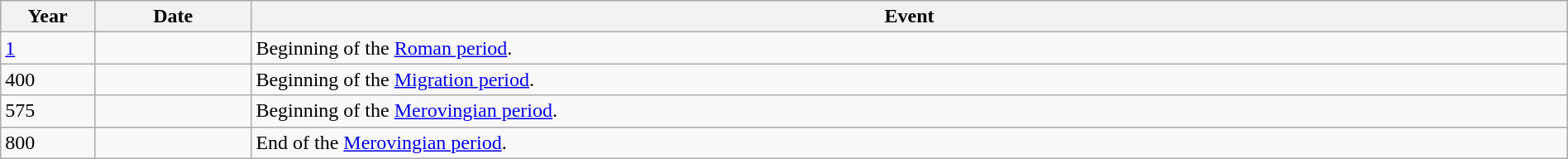<table class="wikitable" style="width:100%">
<tr>
<th style="width:6%">Year</th>
<th style="width:10%">Date</th>
<th>Event</th>
</tr>
<tr>
<td><a href='#'>1</a></td>
<td></td>
<td>Beginning of the <a href='#'>Roman period</a>.</td>
</tr>
<tr>
<td>400</td>
<td></td>
<td>Beginning of the <a href='#'>Migration period</a>.</td>
</tr>
<tr>
<td>575</td>
<td></td>
<td>Beginning of the <a href='#'>Merovingian period</a>.</td>
</tr>
<tr>
<td>800</td>
<td></td>
<td>End of the <a href='#'>Merovingian period</a>.</td>
</tr>
</table>
